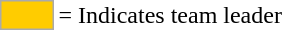<table>
<tr>
<td style="background:#fc0; border:1px solid #aaa; width:2em;"></td>
<td>= Indicates team leader</td>
</tr>
</table>
